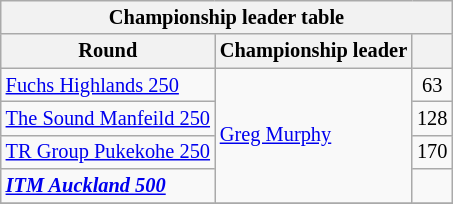<table align="center" | class="wikitable" border="1" style="font-size: 85%">
<tr>
<th colspan=3>Championship leader table</th>
</tr>
<tr>
<th>Round</th>
<th>Championship leader</th>
<th></th>
</tr>
<tr>
<td><a href='#'>Fuchs Highlands 250</a></td>
<td rowspan="4"> <a href='#'>Greg Murphy</a></td>
<td align="center">63</td>
</tr>
<tr>
<td><a href='#'>The Sound Manfeild 250</a></td>
<td align="center">128</td>
</tr>
<tr>
<td><a href='#'>TR Group Pukekohe 250</a></td>
<td align="center">170</td>
</tr>
<tr>
<td><strong><em><a href='#'>ITM Auckland 500</a></em></strong></td>
<td align="center"></td>
</tr>
<tr>
</tr>
</table>
